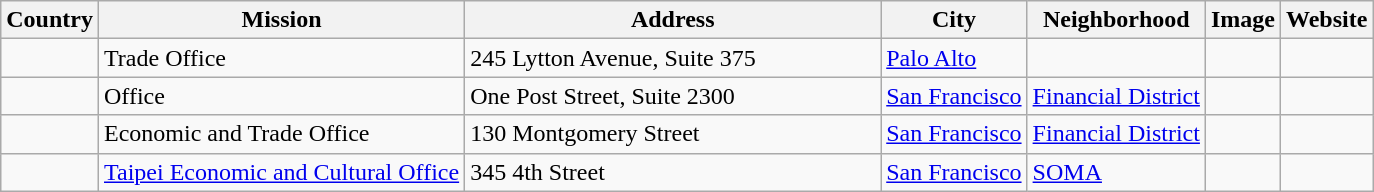<table class="wikitable sortable">
<tr>
<th>Country</th>
<th>Mission</th>
<th width="270px">Address</th>
<th>City</th>
<th>Neighborhood</th>
<th>Image</th>
<th>Website</th>
</tr>
<tr>
<td></td>
<td>Trade Office</td>
<td>245 Lytton Avenue, Suite 375</td>
<td><a href='#'>Palo Alto</a></td>
<td></td>
<td></td>
<td></td>
</tr>
<tr>
<td></td>
<td>Office</td>
<td>One Post Street, Suite 2300</td>
<td><a href='#'>San Francisco</a></td>
<td><a href='#'>Financial District</a></td>
<td></td>
<td></td>
</tr>
<tr>
<td></td>
<td>Economic and Trade Office</td>
<td>130 Montgomery Street</td>
<td><a href='#'>San Francisco</a></td>
<td><a href='#'>Financial District</a></td>
<td></td>
<td></td>
</tr>
<tr>
<td></td>
<td><a href='#'>Taipei Economic and Cultural Office</a></td>
<td>345 4th Street</td>
<td><a href='#'>San Francisco</a></td>
<td><a href='#'>SOMA</a></td>
<td></td>
<td></td>
</tr>
</table>
